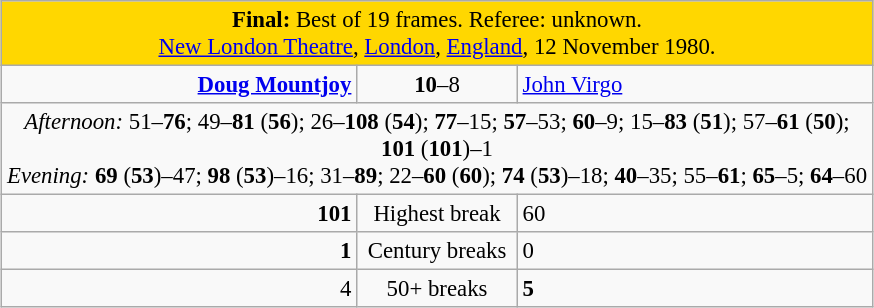<table class="wikitable" style="font-size: 95%; margin: 1em auto 1em auto;">
<tr>
<td colspan="3" align="center" bgcolor="#ffd700"><strong>Final:</strong> Best of 19 frames. Referee: unknown.<br><a href='#'>New London Theatre</a>, <a href='#'>London</a>, <a href='#'>England</a>, 12 November 1980.</td>
</tr>
<tr>
<td width="230" align="right"><strong><a href='#'>Doug Mountjoy</a></strong><br></td>
<td width="100" align="center"><strong>10</strong>–8</td>
<td width="230"><a href='#'>John Virgo</a><br></td>
</tr>
<tr>
<td colspan="3" align="center" style="font-size: 100%"><em>Afternoon:</em> 51–<strong>76</strong>; 49–<strong>81</strong> (<strong>56</strong>); 26–<strong>108</strong> (<strong>54</strong>); <strong>77</strong>–15; <strong>57</strong>–53; <strong>60</strong>–9; 15–<strong>83</strong> (<strong>51</strong>); 57–<strong>61</strong> (<strong>50</strong>); <strong>101</strong> (<strong>101</strong>)–1<br><em>Evening:</em> <strong>69</strong> (<strong>53</strong>)–47; <strong>98</strong> (<strong>53</strong>)–16; 31–<strong>89</strong>; 22–<strong>60</strong> (<strong>60</strong>); <strong>74</strong> (<strong>53</strong>)–18; <strong>40</strong>–35; 55–<strong>61</strong>; <strong>65</strong>–5; <strong>64</strong>–60</td>
</tr>
<tr>
<td align="right"><strong>101</strong></td>
<td align="center">Highest break</td>
<td>60</td>
</tr>
<tr>
<td align="right"><strong>1</strong></td>
<td align="center">Century breaks</td>
<td>0</td>
</tr>
<tr>
<td align="right">4</td>
<td align="center">50+ breaks</td>
<td><strong>5</strong></td>
</tr>
</table>
